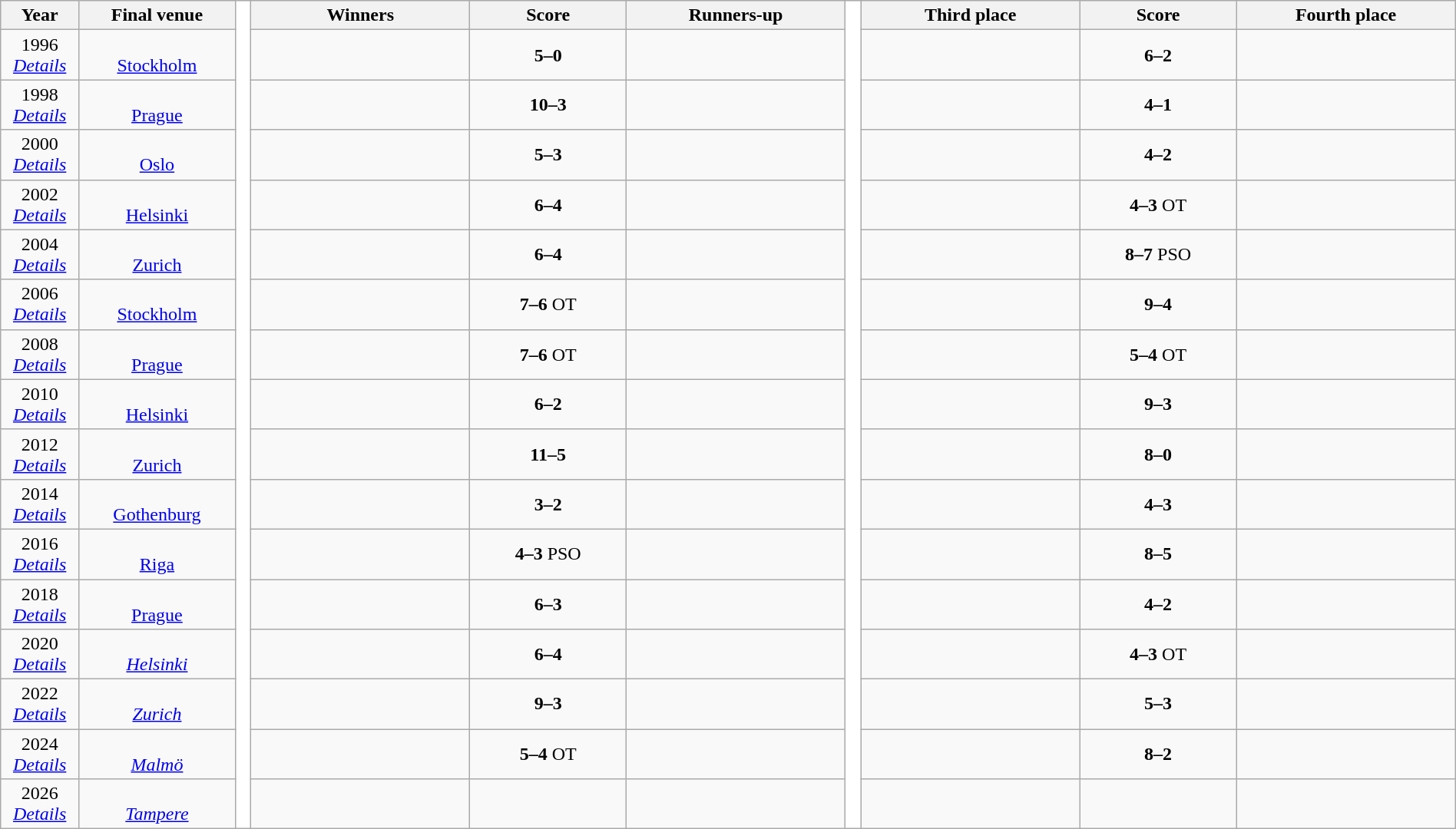<table class="wikitable" style="text-align:center; width:100%">
<tr>
<th width=5%>Year</th>
<th width=10%>Final venue</th>
<th rowspan="17" style="width:1%; background:#fff;"></th>
<th width=14%>Winners</th>
<th width=10%>Score</th>
<th width=14%>Runners-up</th>
<th rowspan="17" style="width:1%; background:#fff;"></th>
<th width=14%>Third place</th>
<th width=10%>Score</th>
<th width=14%>Fourth place</th>
</tr>
<tr>
<td>1996 <br> <em><a href='#'>Details</a></em></td>
<td> <br> <a href='#'>Stockholm</a></td>
<td></td>
<td><strong>5–0</strong></td>
<td></td>
<td></td>
<td><strong>6–2</strong></td>
<td></td>
</tr>
<tr>
<td>1998 <br> <em><a href='#'>Details</a></em></td>
<td> <br> <a href='#'>Prague</a></td>
<td></td>
<td><strong>10–3</strong></td>
<td></td>
<td></td>
<td><strong>4–1</strong></td>
<td></td>
</tr>
<tr>
<td>2000 <br> <em><a href='#'>Details</a></em></td>
<td> <br> <a href='#'>Oslo</a></td>
<td></td>
<td><strong>5–3</strong></td>
<td></td>
<td></td>
<td><strong>4–2</strong></td>
<td></td>
</tr>
<tr>
<td>2002 <br> <em><a href='#'>Details</a></em></td>
<td> <br> <a href='#'>Helsinki</a></td>
<td></td>
<td><strong>6–4</strong></td>
<td></td>
<td></td>
<td><strong>4–3</strong> OT</td>
<td></td>
</tr>
<tr>
<td>2004 <br> <em><a href='#'>Details</a></em></td>
<td> <br> <a href='#'>Zurich</a></td>
<td></td>
<td><strong>6–4</strong></td>
<td></td>
<td></td>
<td><strong>8–7</strong> PSO</td>
<td></td>
</tr>
<tr>
<td>2006 <br> <em><a href='#'>Details</a></em></td>
<td> <br> <a href='#'>Stockholm</a></td>
<td></td>
<td><strong>7–6</strong> OT</td>
<td></td>
<td></td>
<td><strong>9–4</strong></td>
<td></td>
</tr>
<tr>
<td>2008 <br> <em><a href='#'>Details</a></em></td>
<td> <br> <a href='#'>Prague</a></td>
<td></td>
<td><strong>7–6</strong> OT</td>
<td></td>
<td></td>
<td><strong>5–4</strong> OT</td>
<td></td>
</tr>
<tr>
<td>2010 <br> <em><a href='#'>Details</a></em></td>
<td> <br> <a href='#'>Helsinki</a></td>
<td></td>
<td><strong>6–2</strong></td>
<td></td>
<td></td>
<td><strong>9–3</strong></td>
<td></td>
</tr>
<tr>
<td>2012 <br> <em><a href='#'>Details</a></em></td>
<td> <br> <a href='#'>Zurich</a></td>
<td></td>
<td><strong>11–5</strong></td>
<td></td>
<td></td>
<td><strong>8–0</strong></td>
<td></td>
</tr>
<tr>
<td>2014 <br> <em><a href='#'>Details</a></em></td>
<td> <br> <a href='#'>Gothenburg</a></td>
<td></td>
<td><strong>3–2</strong></td>
<td></td>
<td></td>
<td><strong>4–3</strong></td>
<td></td>
</tr>
<tr>
<td>2016 <br> <em><a href='#'>Details</a></em></td>
<td> <br> <a href='#'>Riga</a></td>
<td></td>
<td><strong>4–3</strong> PSO</td>
<td></td>
<td></td>
<td><strong>8–5</strong></td>
<td></td>
</tr>
<tr>
<td>2018 <br> <em><a href='#'>Details</a></em></td>
<td> <br> <a href='#'>Prague</a></td>
<td></td>
<td><strong>6–3</strong></td>
<td></td>
<td></td>
<td><strong>4–2</strong></td>
<td></td>
</tr>
<tr>
<td>2020 <br> <em><a href='#'>Details</a></em></td>
<td> <br> <em><a href='#'>Helsinki</a></em></td>
<td></td>
<td><strong>6–4</strong></td>
<td></td>
<td></td>
<td><strong>4–3</strong> OT</td>
<td></td>
</tr>
<tr>
<td>2022 <br> <em><a href='#'>Details</a></em></td>
<td> <br> <em><a href='#'>Zurich</a></em></td>
<td></td>
<td><strong>9–3</strong></td>
<td></td>
<td></td>
<td><strong>5–3</strong></td>
<td></td>
</tr>
<tr>
<td>2024 <br> <em><a href='#'>Details</a></em></td>
<td> <br> <em><a href='#'>Malmö</a></em></td>
<td></td>
<td><strong>5–4</strong> OT</td>
<td></td>
<td></td>
<td><strong>8–2</strong></td>
<td></td>
</tr>
<tr>
<td>2026 <br> <em><a href='#'>Details</a></em></td>
<td> <br> <em><a href='#'>Tampere</a></em></td>
<td></td>
<td></td>
<td></td>
<td></td>
<td></td>
<td></td>
</tr>
</table>
